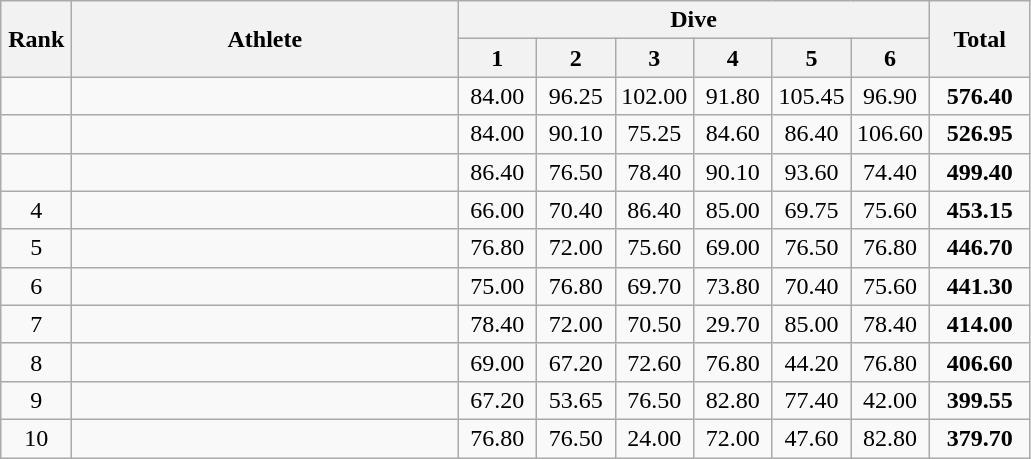<table class=wikitable style="text-align:center">
<tr>
<th rowspan="2" width=40>Rank</th>
<th rowspan="2" width=250>Athlete</th>
<th colspan="6">Dive</th>
<th rowspan="2" width=60>Total</th>
</tr>
<tr>
<th width=45>1</th>
<th width=45>2</th>
<th width=45>3</th>
<th width=45>4</th>
<th width=45>5</th>
<th width=45>6</th>
</tr>
<tr>
<td></td>
<td align=left></td>
<td>84.00</td>
<td>96.25</td>
<td>102.00</td>
<td>91.80</td>
<td>105.45</td>
<td>96.90</td>
<td><strong>576.40</strong></td>
</tr>
<tr>
<td></td>
<td align=left></td>
<td>84.00</td>
<td>90.10</td>
<td>75.25</td>
<td>84.60</td>
<td>86.40</td>
<td>106.60</td>
<td><strong>526.95</strong></td>
</tr>
<tr>
<td></td>
<td align=left></td>
<td>86.40</td>
<td>76.50</td>
<td>78.40</td>
<td>90.10</td>
<td>93.60</td>
<td>74.40</td>
<td><strong>499.40</strong></td>
</tr>
<tr>
<td>4</td>
<td align=left></td>
<td>66.00</td>
<td>70.40</td>
<td>86.40</td>
<td>85.00</td>
<td>69.75</td>
<td>75.60</td>
<td><strong>453.15</strong></td>
</tr>
<tr>
<td>5</td>
<td align=left></td>
<td>76.80</td>
<td>72.00</td>
<td>75.60</td>
<td>69.00</td>
<td>76.50</td>
<td>76.80</td>
<td><strong>446.70</strong></td>
</tr>
<tr>
<td>6</td>
<td align=left></td>
<td>75.00</td>
<td>76.80</td>
<td>69.70</td>
<td>73.80</td>
<td>70.40</td>
<td>75.60</td>
<td><strong>441.30</strong></td>
</tr>
<tr>
<td>7</td>
<td align=left></td>
<td>78.40</td>
<td>72.00</td>
<td>70.50</td>
<td>29.70</td>
<td>85.00</td>
<td>78.40</td>
<td><strong>414.00</strong></td>
</tr>
<tr>
<td>8</td>
<td align=left></td>
<td>69.00</td>
<td>67.20</td>
<td>72.60</td>
<td>76.80</td>
<td>44.20</td>
<td>76.80</td>
<td><strong>406.60</strong></td>
</tr>
<tr>
<td>9</td>
<td align=left></td>
<td>67.20</td>
<td>53.65</td>
<td>76.50</td>
<td>82.80</td>
<td>77.40</td>
<td>42.00</td>
<td><strong>399.55</strong></td>
</tr>
<tr>
<td>10</td>
<td align=left></td>
<td>76.80</td>
<td>76.50</td>
<td>24.00</td>
<td>72.00</td>
<td>47.60</td>
<td>82.80</td>
<td><strong>379.70</strong></td>
</tr>
</table>
